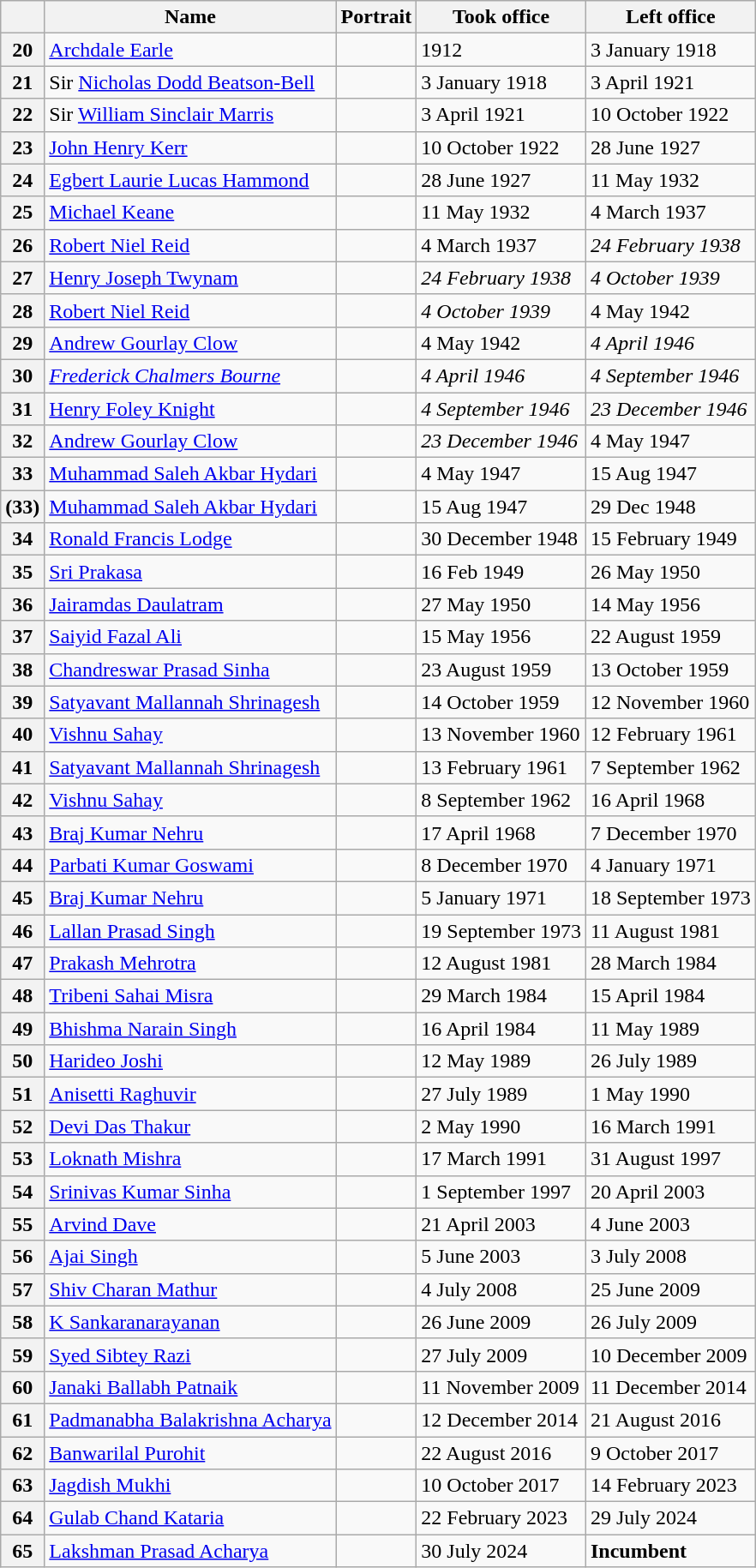<table class="wikitable sortable">
<tr>
<th></th>
<th>Name</th>
<th><strong>Portrait</strong></th>
<th class="unsortable">Took office</th>
<th class=unsortable>Left office</th>
</tr>
<tr>
<th>20</th>
<td><a href='#'>Archdale Earle</a></td>
<td></td>
<td>1912</td>
<td>3 January 1918</td>
</tr>
<tr>
<th>21</th>
<td>Sir <a href='#'>Nicholas Dodd Beatson-Bell</a></td>
<td></td>
<td>3 January 1918</td>
<td>3 April 1921</td>
</tr>
<tr>
<th>22</th>
<td>Sir <a href='#'>William Sinclair Marris</a></td>
<td></td>
<td>3 April 1921</td>
<td>10 October 1922</td>
</tr>
<tr>
<th>23</th>
<td><a href='#'>John Henry Kerr</a></td>
<td></td>
<td>10 October 1922</td>
<td>28 June 1927</td>
</tr>
<tr>
<th>24</th>
<td><a href='#'>Egbert Laurie Lucas Hammond</a></td>
<td></td>
<td>28 June 1927</td>
<td>11 May 1932</td>
</tr>
<tr>
<th>25</th>
<td><a href='#'>Michael Keane</a></td>
<td></td>
<td>11 May 1932</td>
<td>4 March 1937</td>
</tr>
<tr>
<th>26</th>
<td><a href='#'>Robert Niel Reid</a></td>
<td></td>
<td>4 March 1937</td>
<td><em>24 February 1938</em></td>
</tr>
<tr>
<th>27</th>
<td><a href='#'>Henry Joseph Twynam</a></td>
<td></td>
<td><em>24 February 1938</em></td>
<td><em>4 October 1939</em></td>
</tr>
<tr>
<th>28</th>
<td><a href='#'>Robert Niel Reid</a></td>
<td></td>
<td><em>4 October 1939</em></td>
<td>4 May 1942</td>
</tr>
<tr>
<th>29</th>
<td><a href='#'>Andrew Gourlay Clow</a></td>
<td></td>
<td>4 May 1942</td>
<td><em>4 April 1946</em></td>
</tr>
<tr>
<th>30</th>
<td><em><a href='#'>Frederick Chalmers Bourne</a></em></td>
<td></td>
<td><em>4 April 1946</em></td>
<td><em>4 September 1946</em></td>
</tr>
<tr>
<th>31</th>
<td><a href='#'>Henry Foley Knight</a></td>
<td></td>
<td><em>4 September 1946</em></td>
<td><em>23 December 1946</em></td>
</tr>
<tr>
<th>32</th>
<td><a href='#'>Andrew Gourlay Clow</a></td>
<td></td>
<td><em>23 December 1946</em></td>
<td>4 May 1947</td>
</tr>
<tr>
<th>33</th>
<td><a href='#'>Muhammad Saleh Akbar Hydari</a></td>
<td></td>
<td>4 May 1947</td>
<td>15 Aug 1947</td>
</tr>
<tr>
<th>(33)</th>
<td><a href='#'>Muhammad Saleh Akbar Hydari</a></td>
<td></td>
<td>15 Aug 1947</td>
<td>29 Dec 1948</td>
</tr>
<tr>
<th>34</th>
<td><a href='#'>Ronald Francis Lodge</a></td>
<td></td>
<td>30 December 1948</td>
<td>15 February 1949</td>
</tr>
<tr>
<th>35</th>
<td><a href='#'>Sri Prakasa</a></td>
<td></td>
<td>16 Feb 1949</td>
<td>26 May 1950</td>
</tr>
<tr>
<th>36</th>
<td><a href='#'>Jairamdas Daulatram</a></td>
<td></td>
<td>27 May 1950</td>
<td>14 May 1956</td>
</tr>
<tr>
<th>37</th>
<td><a href='#'>Saiyid Fazal Ali</a></td>
<td></td>
<td>15 May 1956</td>
<td>22 August 1959</td>
</tr>
<tr>
<th>38</th>
<td><a href='#'>Chandreswar Prasad Sinha</a></td>
<td></td>
<td>23 August 1959</td>
<td>13 October 1959</td>
</tr>
<tr>
<th>39</th>
<td><a href='#'>Satyavant Mallannah Shrinagesh</a></td>
<td></td>
<td>14 October 1959</td>
<td>12 November 1960</td>
</tr>
<tr>
<th>40</th>
<td><a href='#'>Vishnu Sahay</a></td>
<td></td>
<td>13 November 1960</td>
<td>12 February 1961</td>
</tr>
<tr>
<th>41</th>
<td><a href='#'>Satyavant Mallannah Shrinagesh</a></td>
<td></td>
<td>13 February 1961</td>
<td>7 September 1962</td>
</tr>
<tr>
<th>42</th>
<td><a href='#'>Vishnu Sahay</a></td>
<td></td>
<td>8 September 1962</td>
<td>16 April 1968</td>
</tr>
<tr>
<th>43</th>
<td><a href='#'>Braj Kumar Nehru</a></td>
<td></td>
<td>17 April 1968</td>
<td>7 December 1970</td>
</tr>
<tr>
<th>44</th>
<td><a href='#'>Parbati Kumar Goswami</a> <br></td>
<td></td>
<td>8 December 1970</td>
<td>4 January 1971</td>
</tr>
<tr>
<th>45</th>
<td><a href='#'>Braj Kumar Nehru</a></td>
<td></td>
<td>5 January 1971</td>
<td>18 September 1973</td>
</tr>
<tr>
<th>46</th>
<td><a href='#'>Lallan Prasad Singh</a></td>
<td></td>
<td>19 September 1973</td>
<td>11 August 1981</td>
</tr>
<tr>
<th>47</th>
<td><a href='#'>Prakash Mehrotra</a></td>
<td></td>
<td>12 August 1981</td>
<td>28 March 1984</td>
</tr>
<tr>
<th>48</th>
<td><a href='#'>Tribeni Sahai Misra</a></td>
<td></td>
<td>29 March 1984</td>
<td>15 April 1984</td>
</tr>
<tr>
<th>49</th>
<td><a href='#'>Bhishma Narain Singh</a></td>
<td></td>
<td>16 April 1984</td>
<td>11 May 1989</td>
</tr>
<tr>
<th>50</th>
<td><a href='#'>Harideo Joshi</a></td>
<td></td>
<td>12 May 1989</td>
<td>26 July 1989</td>
</tr>
<tr>
<th>51</th>
<td><a href='#'>Anisetti Raghuvir</a></td>
<td></td>
<td>27 July 1989</td>
<td>1 May 1990</td>
</tr>
<tr>
<th>52</th>
<td><a href='#'>Devi Das Thakur</a></td>
<td></td>
<td>2 May 1990</td>
<td>16 March 1991</td>
</tr>
<tr>
<th>53</th>
<td><a href='#'>Loknath Mishra</a></td>
<td></td>
<td>17 March 1991</td>
<td>31 August 1997</td>
</tr>
<tr>
<th>54</th>
<td><a href='#'>Srinivas Kumar Sinha</a></td>
<td></td>
<td>1 September 1997</td>
<td>20 April 2003</td>
</tr>
<tr>
<th>55</th>
<td><a href='#'>Arvind Dave</a></td>
<td></td>
<td>21 April 2003</td>
<td>4 June 2003</td>
</tr>
<tr>
<th>56</th>
<td><a href='#'>Ajai Singh</a></td>
<td></td>
<td>5 June 2003</td>
<td>3 July 2008</td>
</tr>
<tr>
<th>57</th>
<td><a href='#'>Shiv Charan Mathur</a></td>
<td></td>
<td>4 July 2008</td>
<td>25 June 2009</td>
</tr>
<tr>
<th>58</th>
<td><a href='#'>K Sankaranarayanan</a></td>
<td></td>
<td>26 June 2009</td>
<td>26 July 2009</td>
</tr>
<tr>
<th>59</th>
<td><a href='#'>Syed Sibtey Razi</a></td>
<td></td>
<td>27 July 2009</td>
<td>10 December 2009</td>
</tr>
<tr>
<th>60</th>
<td><a href='#'>Janaki Ballabh Patnaik</a></td>
<td></td>
<td>11 November 2009</td>
<td>11 December 2014</td>
</tr>
<tr>
<th>61</th>
<td><a href='#'>Padmanabha Balakrishna Acharya</a></td>
<td></td>
<td>12 December 2014  </td>
<td>21 August 2016</td>
</tr>
<tr>
<th>62</th>
<td><a href='#'>Banwarilal Purohit</a></td>
<td></td>
<td>22 August 2016  </td>
<td>9 October 2017</td>
</tr>
<tr>
<th>63</th>
<td><a href='#'>Jagdish Mukhi</a></td>
<td></td>
<td>10 October 2017</td>
<td>14 February 2023</td>
</tr>
<tr>
<th>64</th>
<td><a href='#'>Gulab Chand Kataria</a></td>
<td></td>
<td>22 February 2023</td>
<td>29 July 2024</td>
</tr>
<tr>
<th>65</th>
<td><a href='#'>Lakshman Prasad Acharya</a></td>
<td></td>
<td>30 July 2024</td>
<td><strong>Incumbent</strong></td>
</tr>
</table>
